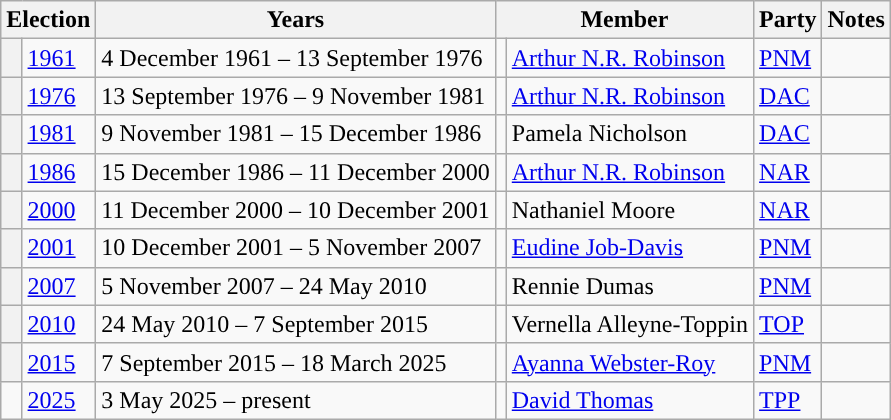<table class="wikitable sortable" style="valign:top">
<tr>
<th colspan="2">Election</th>
<th>Years</th>
<th colspan="2">Member</th>
<th>Party</th>
<th>Notes</th>
</tr>
<tr>
<th style="background-color: "></th>
<td><a href='#'>1961</a></td>
<td>4 December 1961 – 13 September 1976</td>
<td></td>
<td><a href='#'>Arthur N.R. Robinson</a></td>
<td><a href='#'>PNM</a></td>
<td></td>
</tr>
<tr>
<th style="background-color: "></th>
<td><a href='#'>1976</a></td>
<td>13 September 1976 – 9 November 1981</td>
<td></td>
<td><a href='#'>Arthur N.R. Robinson</a></td>
<td><a href='#'>DAC</a></td>
<td></td>
</tr>
<tr>
<th style="background-color: "></th>
<td><a href='#'>1981</a></td>
<td>9 November 1981 – 15 December 1986</td>
<td></td>
<td>Pamela Nicholson</td>
<td><a href='#'>DAC</a></td>
<td></td>
</tr>
<tr>
<th style="background-color: "></th>
<td><a href='#'>1986</a></td>
<td>15 December 1986 – 11 December 2000</td>
<td></td>
<td><a href='#'>Arthur N.R. Robinson</a></td>
<td><a href='#'>NAR</a></td>
<td></td>
</tr>
<tr>
<th style="background-color: "></th>
<td><a href='#'>2000</a></td>
<td>11 December 2000 – 10 December 2001</td>
<td></td>
<td>Nathaniel Moore</td>
<td><a href='#'>NAR</a></td>
<td></td>
</tr>
<tr>
<th style="background-color: "></th>
<td><a href='#'>2001</a></td>
<td>10 December 2001 – 5 November 2007</td>
<td></td>
<td><a href='#'>Eudine Job-Davis</a></td>
<td><a href='#'>PNM</a></td>
<td></td>
</tr>
<tr>
<th style="background-color: "></th>
<td><a href='#'>2007</a></td>
<td>5 November 2007 – 24 May 2010</td>
<td></td>
<td>Rennie Dumas</td>
<td><a href='#'>PNM</a></td>
<td></td>
</tr>
<tr>
<th style="background-color: "></th>
<td><a href='#'>2010</a></td>
<td>24 May 2010 – 7 September 2015</td>
<td></td>
<td>Vernella Alleyne-Toppin</td>
<td><a href='#'>TOP</a></td>
<td></td>
</tr>
<tr>
<th style="background-color: "></th>
<td><a href='#'>2015</a></td>
<td>7 September 2015 – 18 March 2025</td>
<td></td>
<td><a href='#'>Ayanna Webster-Roy</a></td>
<td><a href='#'>PNM</a></td>
<td></td>
</tr>
<tr>
<td style="background:"> </td>
<td><a href='#'>2025</a></td>
<td>3 May 2025 – present</td>
<td></td>
<td><a href='#'>David Thomas</a></td>
<td><a href='#'>TPP</a></td>
<td></td>
</tr>
</table>
